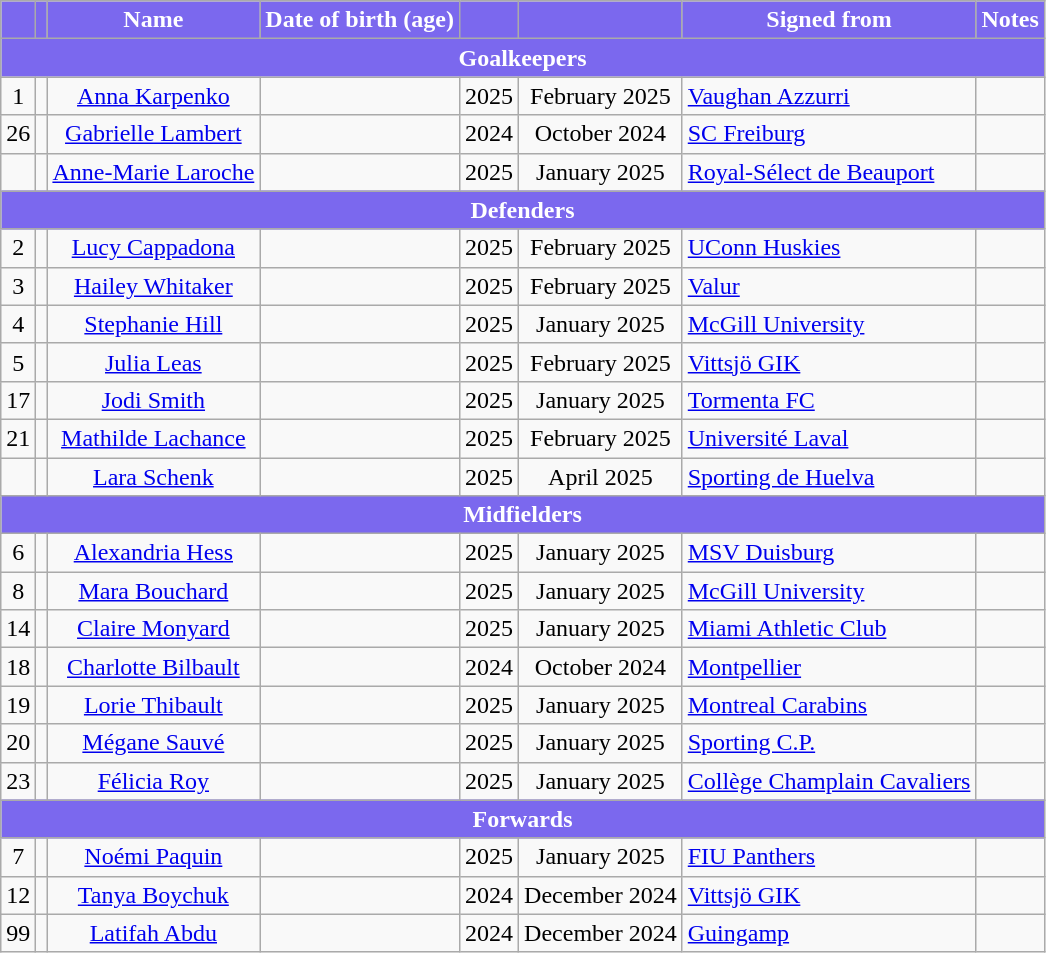<table class="wikitable" style="text-align:center;">
<tr>
<th style="background:#7B68EE; color:white;"></th>
<th style="background:#7B68EE; color:white;"></th>
<th style="background:#7B68EE; color:white;">Name</th>
<th style="background:#7B68EE; color:white;">Date of birth (age)</th>
<th style="background:#7B68EE; color:white;"></th>
<th style="background:#7B68EE; color:white;"></th>
<th style="background:#7B68EE; color:white;">Signed from</th>
<th style="background:#7B68EE; color:white;">Notes</th>
</tr>
<tr>
<th colspan="8" style="background:#7B68EE; color:white; ">Goalkeepers</th>
</tr>
<tr>
<td>1</td>
<td align="left"></td>
<td><a href='#'>Anna Karpenko</a></td>
<td></td>
<td>2025</td>
<td>February 2025</td>
<td align="left"> <a href='#'>Vaughan Azzurri</a></td>
<td></td>
</tr>
<tr>
<td>26</td>
<td align="left"></td>
<td><a href='#'>Gabrielle Lambert</a></td>
<td></td>
<td>2024</td>
<td>October 2024</td>
<td align="left"> <a href='#'>SC Freiburg</a></td>
<td></td>
</tr>
<tr>
<td></td>
<td align="left"></td>
<td><a href='#'>Anne-Marie Laroche</a></td>
<td></td>
<td>2025</td>
<td>January 2025</td>
<td align="left"> <a href='#'>Royal-Sélect de Beauport</a></td>
<td></td>
</tr>
<tr>
<th colspan="8" style="background:#7B68EE; color:white; ">Defenders</th>
</tr>
<tr>
<td>2</td>
<td align="left"></td>
<td><a href='#'>Lucy Cappadona</a></td>
<td></td>
<td>2025</td>
<td>February 2025</td>
<td align="left"> <a href='#'>UConn Huskies</a></td>
<td></td>
</tr>
<tr>
<td>3</td>
<td align="left"></td>
<td><a href='#'>Hailey Whitaker</a></td>
<td></td>
<td>2025</td>
<td>February 2025</td>
<td align="left"> <a href='#'>Valur</a></td>
<td></td>
</tr>
<tr>
<td>4</td>
<td align="left"></td>
<td><a href='#'>Stephanie Hill</a></td>
<td></td>
<td>2025</td>
<td>January 2025</td>
<td align="left"> <a href='#'>McGill University</a></td>
<td></td>
</tr>
<tr>
<td>5</td>
<td align="left"></td>
<td><a href='#'>Julia Leas</a></td>
<td></td>
<td>2025</td>
<td>February 2025</td>
<td align="left"> <a href='#'>Vittsjö GIK</a></td>
<td></td>
</tr>
<tr>
<td>17</td>
<td align="left"></td>
<td><a href='#'>Jodi Smith</a></td>
<td></td>
<td>2025</td>
<td>January 2025</td>
<td align="left"> <a href='#'>Tormenta FC</a></td>
<td></td>
</tr>
<tr>
<td>21</td>
<td align="left"></td>
<td><a href='#'>Mathilde Lachance</a></td>
<td></td>
<td>2025</td>
<td>February 2025</td>
<td align="left"> <a href='#'>Université Laval</a></td>
<td></td>
</tr>
<tr>
<td></td>
<td align="left"></td>
<td><a href='#'>Lara Schenk</a></td>
<td></td>
<td>2025</td>
<td>April 2025</td>
<td align="left"> <a href='#'>Sporting de Huelva</a></td>
<td></td>
</tr>
<tr>
<th colspan="8" style="background:#7B68EE; color:white; ">Midfielders</th>
</tr>
<tr>
<td>6</td>
<td align="left"></td>
<td><a href='#'>Alexandria Hess</a></td>
<td></td>
<td>2025</td>
<td>January 2025</td>
<td align="left"> <a href='#'>MSV Duisburg</a></td>
<td></td>
</tr>
<tr>
<td>8</td>
<td align="left"></td>
<td><a href='#'>Mara Bouchard</a></td>
<td></td>
<td>2025</td>
<td>January 2025</td>
<td align="left"> <a href='#'>McGill University</a></td>
<td></td>
</tr>
<tr>
<td>14</td>
<td align="left"></td>
<td><a href='#'>Claire Monyard</a></td>
<td></td>
<td>2025</td>
<td>January 2025</td>
<td align="left"> <a href='#'>Miami Athletic Club</a></td>
<td></td>
</tr>
<tr>
<td>18</td>
<td align="left"></td>
<td><a href='#'>Charlotte Bilbault</a></td>
<td></td>
<td>2024</td>
<td>October 2024</td>
<td align="left"> <a href='#'>Montpellier</a></td>
<td></td>
</tr>
<tr>
<td>19</td>
<td align="left"></td>
<td><a href='#'>Lorie Thibault</a></td>
<td></td>
<td>2025</td>
<td>January 2025</td>
<td align="left"> <a href='#'>Montreal Carabins</a></td>
<td></td>
</tr>
<tr>
<td>20</td>
<td align="left"></td>
<td><a href='#'>Mégane Sauvé</a></td>
<td></td>
<td>2025</td>
<td>January 2025</td>
<td align="left"> <a href='#'>Sporting C.P.</a></td>
<td></td>
</tr>
<tr>
<td>23</td>
<td align="left"></td>
<td><a href='#'>Félicia Roy</a></td>
<td></td>
<td>2025</td>
<td>January 2025</td>
<td align="left"> <a href='#'>Collège Champlain Cavaliers</a></td>
<td></td>
</tr>
<tr>
<th colspan="8" style="background:#7B68EE; color:white; ">Forwards</th>
</tr>
<tr>
<td>7</td>
<td align="left"></td>
<td><a href='#'>Noémi Paquin</a></td>
<td></td>
<td>2025</td>
<td>January 2025</td>
<td align="left"> <a href='#'>FIU Panthers</a></td>
<td></td>
</tr>
<tr>
<td>12</td>
<td align="left"></td>
<td><a href='#'>Tanya Boychuk</a></td>
<td></td>
<td>2024</td>
<td>December 2024</td>
<td align="left"> <a href='#'>Vittsjö GIK</a></td>
<td></td>
</tr>
<tr>
<td>99</td>
<td align="left"></td>
<td><a href='#'>Latifah Abdu</a></td>
<td></td>
<td>2024</td>
<td>December 2024</td>
<td align="left"> <a href='#'>Guingamp</a></td>
<td></td>
</tr>
</table>
